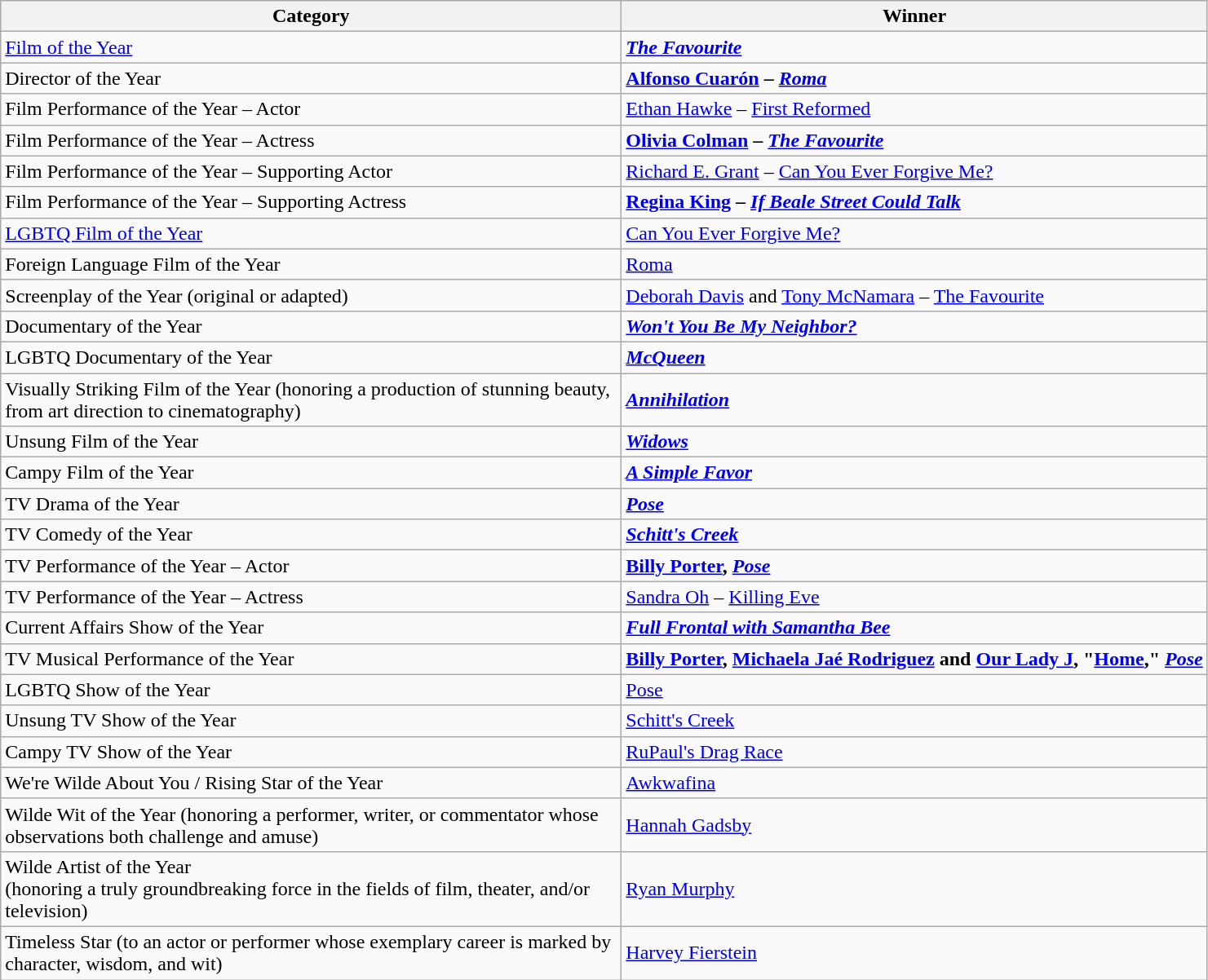<table class="wikitable">
<tr>
<th width="500">Category</th>
<th>Winner</th>
</tr>
<tr>
<td><a href='#'>Film of the Year</a></td>
<td><strong><em><a href='#'>The Favourite</a></em></strong></td>
</tr>
<tr>
<td>Director of the Year</td>
<td><strong><a href='#'>Alfonso Cuarón</a> – <em><a href='#'>Roma</a><strong><em></td>
</tr>
<tr>
<td>Film Performance of the Year – Actor</td>
<td></strong><a href='#'>Ethan Hawke</a> – </em><a href='#'>First Reformed</a></em></strong></td>
</tr>
<tr>
<td>Film Performance of the Year – Actress</td>
<td><strong><a href='#'>Olivia Colman</a> – <em><a href='#'>The Favourite</a><strong><em></td>
</tr>
<tr>
<td>Film Performance of the Year – Supporting Actor</td>
<td></strong><a href='#'>Richard E. Grant</a> – </em><a href='#'>Can You Ever Forgive Me?</a></em></strong></td>
</tr>
<tr>
<td>Film Performance of the Year – Supporting Actress</td>
<td><strong><a href='#'>Regina King</a> – <em><a href='#'>If Beale Street Could Talk</a><strong><em></td>
</tr>
<tr>
<td><a href='#'>LGBTQ Film of the Year</a></td>
<td></em></strong><a href='#'>Can You Ever Forgive Me?</a><strong><em></td>
</tr>
<tr>
<td>Foreign Language Film of the Year</td>
<td></em></strong><a href='#'>Roma</a><strong><em></td>
</tr>
<tr>
<td>Screenplay of the Year (original or adapted)</td>
<td></strong><a href='#'>Deborah Davis</a> and <a href='#'>Tony McNamara</a> – </em><a href='#'>The Favourite</a></em></strong></td>
</tr>
<tr>
<td>Documentary of the Year</td>
<td><strong><em><a href='#'>Won't You Be My Neighbor?</a></em></strong></td>
</tr>
<tr>
<td>LGBTQ Documentary of the Year</td>
<td><strong><em> <a href='#'>McQueen</a></em></strong></td>
</tr>
<tr>
<td>Visually Striking Film of the Year (honoring a production of stunning beauty, from art direction to cinematography)</td>
<td><strong><em><a href='#'>Annihilation</a></em></strong></td>
</tr>
<tr>
<td>Unsung Film of the Year</td>
<td><strong><em><a href='#'>Widows</a></em></strong></td>
</tr>
<tr>
<td>Campy Film of the Year</td>
<td><strong><em><a href='#'>A Simple Favor</a></em></strong></td>
</tr>
<tr>
<td>TV Drama of the Year</td>
<td><strong><em><a href='#'>Pose</a></em></strong></td>
</tr>
<tr>
<td>TV Comedy of the Year</td>
<td><strong><em><a href='#'>Schitt's Creek</a></em></strong></td>
</tr>
<tr>
<td>TV Performance of the Year – Actor</td>
<td><strong><a href='#'>Billy Porter</a>, <em><a href='#'>Pose</a><strong><em></td>
</tr>
<tr>
<td>TV Performance of the Year – Actress</td>
<td></strong><a href='#'>Sandra Oh</a> – </em><a href='#'>Killing Eve</a></em></strong></td>
</tr>
<tr>
<td>Current Affairs Show of the Year</td>
<td><strong><em><a href='#'>Full Frontal with Samantha Bee</a></em></strong></td>
</tr>
<tr>
<td>TV Musical Performance of the Year</td>
<td><strong><a href='#'>Billy Porter</a>, <a href='#'>Michaela Jaé Rodriguez</a> and <a href='#'>Our Lady J</a>, "<a href='#'>Home</a>," <em><a href='#'>Pose</a><strong><em></td>
</tr>
<tr>
<td>LGBTQ Show of the Year</td>
<td></em></strong><a href='#'>Pose</a><strong><em></td>
</tr>
<tr>
<td>Unsung TV Show of the Year</td>
<td></em></strong><a href='#'>Schitt's Creek</a><strong><em></td>
</tr>
<tr>
<td>Campy TV Show of the Year</td>
<td></em></strong><a href='#'>RuPaul's Drag Race</a><strong><em></td>
</tr>
<tr>
<td>We're Wilde About You / Rising Star of the Year</td>
<td></strong><a href='#'>Awkwafina</a><strong></td>
</tr>
<tr>
<td>Wilde Wit of the Year (honoring a performer, writer, or commentator whose observations both challenge and amuse)</td>
<td></strong><a href='#'>Hannah Gadsby</a><strong></td>
</tr>
<tr>
<td>Wilde Artist of the Year <br> (honoring a truly groundbreaking force in the fields of film, theater, and/or television)</td>
<td></strong><a href='#'>Ryan Murphy</a><strong></td>
</tr>
<tr>
<td>Timeless Star (to an actor or performer whose exemplary career is marked by character, wisdom, and wit)</td>
<td></strong><a href='#'>Harvey Fierstein</a><strong></td>
</tr>
</table>
